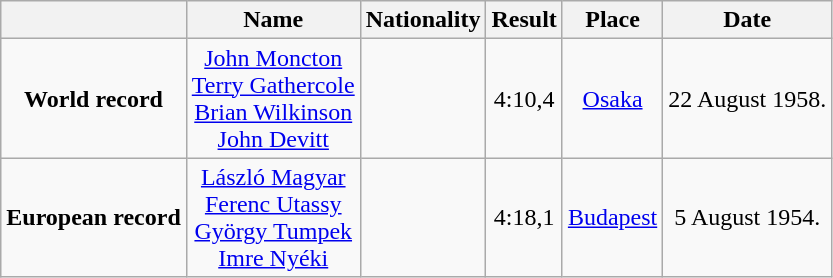<table class=wikitable style=text-align:center>
<tr>
<th></th>
<th>Name</th>
<th>Nationality</th>
<th>Result</th>
<th>Place</th>
<th>Date</th>
</tr>
<tr>
<td><strong>World record</strong></td>
<td><a href='#'>John Moncton</a><br><a href='#'>Terry Gathercole</a><br><a href='#'>Brian Wilkinson</a><br><a href='#'>John Devitt</a></td>
<td></td>
<td>4:10,4</td>
<td><a href='#'>Osaka</a></td>
<td>22 August 1958.</td>
</tr>
<tr>
<td><strong>European record</strong></td>
<td><a href='#'>László Magyar</a><br><a href='#'>Ferenc Utassy</a><br><a href='#'>György Tumpek</a><br><a href='#'>Imre Nyéki</a></td>
<td></td>
<td>4:18,1</td>
<td><a href='#'>Budapest</a></td>
<td>5 August 1954.</td>
</tr>
</table>
